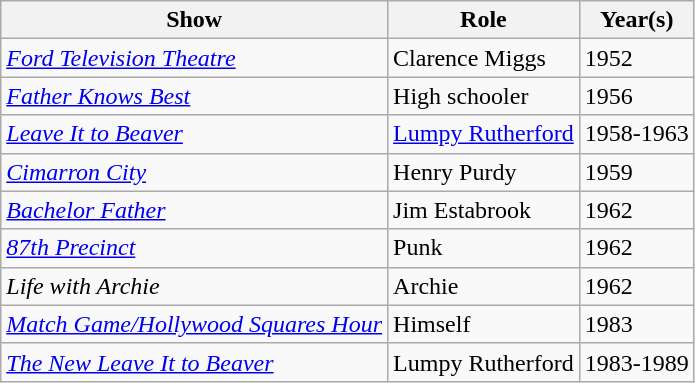<table class="wikitable">
<tr>
<th>Show</th>
<th>Role</th>
<th>Year(s)</th>
</tr>
<tr>
<td><em><a href='#'>Ford Television Theatre</a></em></td>
<td>Clarence Miggs</td>
<td>1952</td>
</tr>
<tr>
<td><em><a href='#'>Father Knows Best</a></em></td>
<td>High schooler</td>
<td>1956</td>
</tr>
<tr>
<td><em><a href='#'>Leave It to Beaver</a></em></td>
<td><a href='#'>Lumpy Rutherford</a></td>
<td>1958-1963</td>
</tr>
<tr>
<td><em><a href='#'>Cimarron City</a></em></td>
<td>Henry Purdy</td>
<td>1959</td>
</tr>
<tr>
<td><em><a href='#'>Bachelor Father</a></em></td>
<td>Jim Estabrook</td>
<td>1962</td>
</tr>
<tr>
<td><em><a href='#'>87th Precinct</a></em></td>
<td>Punk</td>
<td>1962</td>
</tr>
<tr>
<td><em>Life with Archie</em></td>
<td>Archie</td>
<td>1962</td>
</tr>
<tr>
<td><em><a href='#'>Match Game/Hollywood Squares Hour</a></em></td>
<td>Himself</td>
<td>1983</td>
</tr>
<tr>
<td><em><a href='#'>The New Leave It to Beaver</a></em></td>
<td>Lumpy Rutherford</td>
<td>1983-1989</td>
</tr>
</table>
